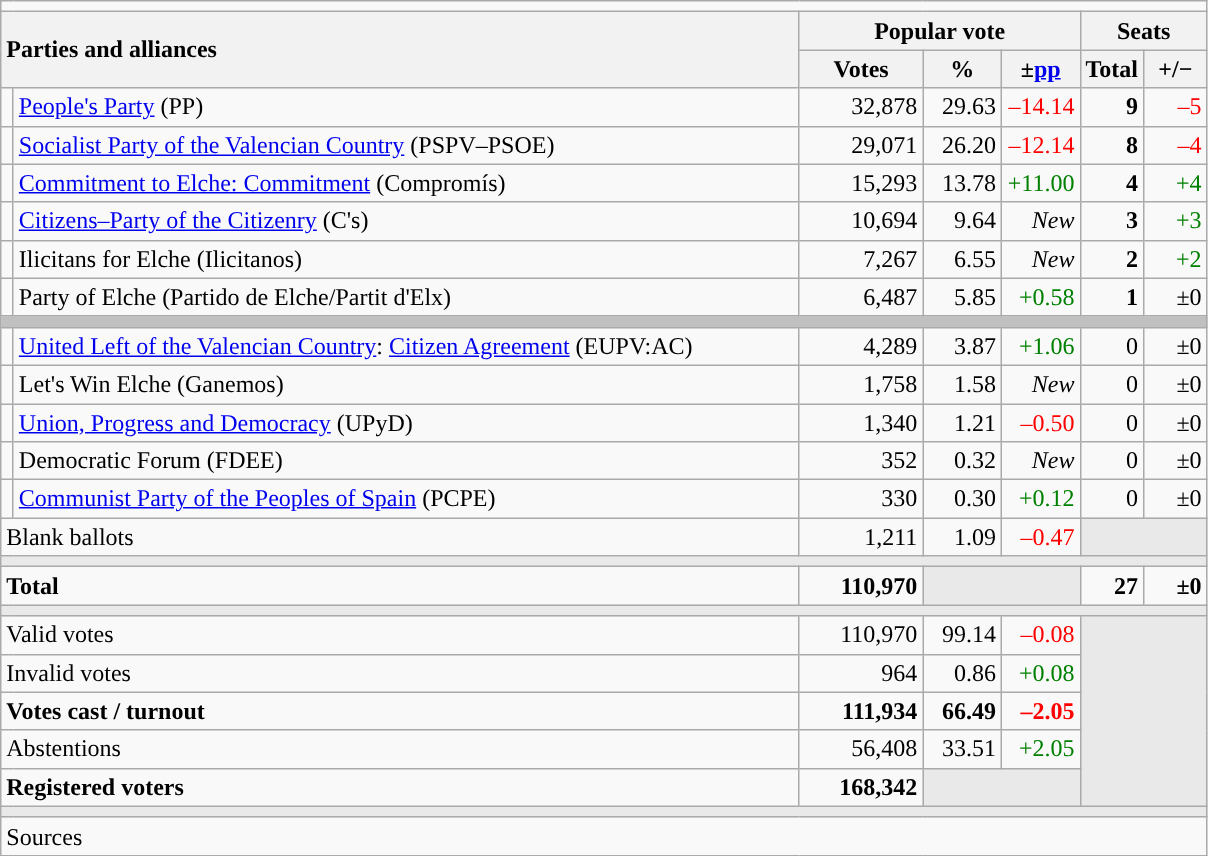<table class="wikitable" style="text-align:right;">
<tr>
<td colspan="7"></td>
</tr>
<tr>
<th style="text-align:left;" rowspan="2" colspan="2" width="525">Parties and alliances</th>
<th colspan="3">Popular vote</th>
<th colspan="2">Seats</th>
</tr>
<tr>
<th width="75">Votes</th>
<th width="45">%</th>
<th width="45">±<a href='#'>pp</a></th>
<th width="35">Total</th>
<th width="35">+/−</th>
</tr>
<tr>
<td width="1" style="color:inherit;background:"></td>
<td align="left"><a href='#'>People's Party</a> (PP)</td>
<td>32,878</td>
<td>29.63</td>
<td style="color:red;">–14.14</td>
<td><strong>9</strong></td>
<td style="color:red;">–5</td>
</tr>
<tr>
<td style="color:inherit;background:"></td>
<td align="left"><a href='#'>Socialist Party of the Valencian Country</a> (PSPV–PSOE)</td>
<td>29,071</td>
<td>26.20</td>
<td style="color:red;">–12.14</td>
<td><strong>8</strong></td>
<td style="color:red;">–4</td>
</tr>
<tr>
<td style="color:inherit;background:"></td>
<td align="left"><a href='#'>Commitment to Elche: Commitment</a> (Compromís)</td>
<td>15,293</td>
<td>13.78</td>
<td style="color:green;">+11.00</td>
<td><strong>4</strong></td>
<td style="color:green;">+4</td>
</tr>
<tr>
<td style="color:inherit;background:"></td>
<td align="left"><a href='#'>Citizens–Party of the Citizenry</a> (C's)</td>
<td>10,694</td>
<td>9.64</td>
<td><em>New</em></td>
<td><strong>3</strong></td>
<td style="color:green;">+3</td>
</tr>
<tr>
<td style="color:inherit;background:"></td>
<td align="left">Ilicitans for Elche (Ilicitanos)</td>
<td>7,267</td>
<td>6.55</td>
<td><em>New</em></td>
<td><strong>2</strong></td>
<td style="color:green;">+2</td>
</tr>
<tr>
<td style="color:inherit;background:"></td>
<td align="left">Party of Elche (Partido de Elche/Partit d'Elx)</td>
<td>6,487</td>
<td>5.85</td>
<td style="color:green;">+0.58</td>
<td><strong>1</strong></td>
<td>±0</td>
</tr>
<tr>
<td colspan="7" bgcolor="#C0C0C0"></td>
</tr>
<tr>
<td style="color:inherit;background:"></td>
<td align="left"><a href='#'>United Left of the Valencian Country</a>: <a href='#'>Citizen Agreement</a> (EUPV:AC)</td>
<td>4,289</td>
<td>3.87</td>
<td style="color:green;">+1.06</td>
<td>0</td>
<td>±0</td>
</tr>
<tr>
<td style="color:inherit;background:"></td>
<td align="left">Let's Win Elche (Ganemos)</td>
<td>1,758</td>
<td>1.58</td>
<td><em>New</em></td>
<td>0</td>
<td>±0</td>
</tr>
<tr>
<td style="color:inherit;background:"></td>
<td align="left"><a href='#'>Union, Progress and Democracy</a> (UPyD)</td>
<td>1,340</td>
<td>1.21</td>
<td style="color:red;">–0.50</td>
<td>0</td>
<td>±0</td>
</tr>
<tr>
<td style="color:inherit;background:"></td>
<td align="left">Democratic Forum (FDEE)</td>
<td>352</td>
<td>0.32</td>
<td><em>New</em></td>
<td>0</td>
<td>±0</td>
</tr>
<tr>
<td style="color:inherit;background:"></td>
<td align="left"><a href='#'>Communist Party of the Peoples of Spain</a> (PCPE)</td>
<td>330</td>
<td>0.30</td>
<td style="color:green;">+0.12</td>
<td>0</td>
<td>±0</td>
</tr>
<tr>
<td align="left" colspan="2">Blank ballots</td>
<td>1,211</td>
<td>1.09</td>
<td style="color:red;">–0.47</td>
<td bgcolor="#E9E9E9" colspan="2"></td>
</tr>
<tr>
<td colspan="7" bgcolor="#E9E9E9"></td>
</tr>
<tr style="font-weight:bold;">
<td align="left" colspan="2">Total</td>
<td>110,970</td>
<td bgcolor="#E9E9E9" colspan="2"></td>
<td>27</td>
<td>±0</td>
</tr>
<tr>
<td colspan="7" bgcolor="#E9E9E9"></td>
</tr>
<tr>
<td align="left" colspan="2">Valid votes</td>
<td>110,970</td>
<td>99.14</td>
<td style="color:red;">–0.08</td>
<td bgcolor="#E9E9E9" colspan="2" rowspan="5"></td>
</tr>
<tr>
<td align="left" colspan="2">Invalid votes</td>
<td>964</td>
<td>0.86</td>
<td style="color:green;">+0.08</td>
</tr>
<tr style="font-weight:bold;">
<td align="left" colspan="2">Votes cast / turnout</td>
<td>111,934</td>
<td>66.49</td>
<td style="color:red;">–2.05</td>
</tr>
<tr>
<td align="left" colspan="2">Abstentions</td>
<td>56,408</td>
<td>33.51</td>
<td style="color:green;">+2.05</td>
</tr>
<tr style="font-weight:bold;">
<td align="left" colspan="2">Registered voters</td>
<td>168,342</td>
<td bgcolor="#E9E9E9" colspan="2"></td>
</tr>
<tr>
<td colspan="7" bgcolor="#E9E9E9"></td>
</tr>
<tr>
<td align="left" colspan="7">Sources</td>
</tr>
</table>
